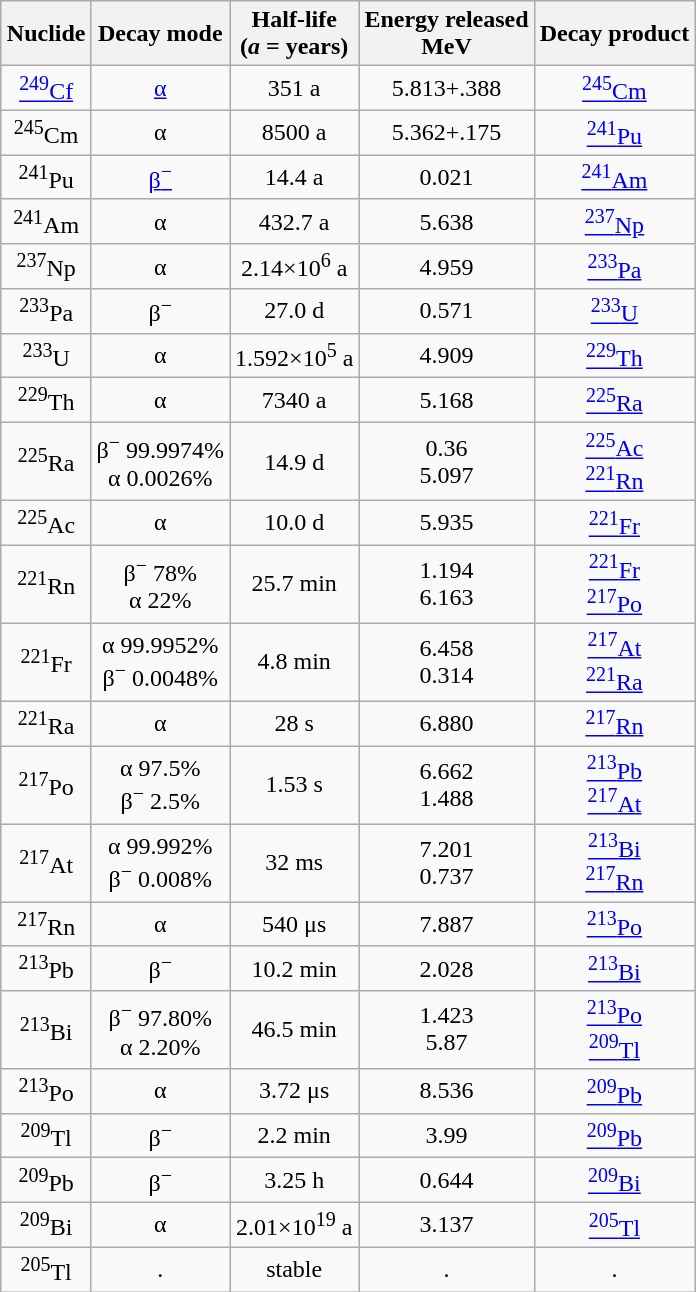<table class="wikitable" style="margin:auto; text-align:center;">
<tr>
<th>Nuclide</th>
<th>Decay mode</th>
<th>Half-life<br>(<em>a</em> = years)</th>
<th>Energy released<br>MeV</th>
<th>Decay product</th>
</tr>
<tr>
<td><a href='#'><sup>249</sup>Cf</a></td>
<td><a href='#'>α</a></td>
<td>351 a</td>
<td>5.813+.388</td>
<td><a href='#'><sup>245</sup>Cm</a></td>
</tr>
<tr>
<td><sup>245</sup>Cm</td>
<td>α</td>
<td>8500 a</td>
<td>5.362+.175</td>
<td><a href='#'><sup>241</sup>Pu</a></td>
</tr>
<tr>
<td><sup>241</sup>Pu</td>
<td><a href='#'>β<sup>−</sup></a></td>
<td>14.4 a</td>
<td>0.021</td>
<td><a href='#'><sup>241</sup>Am</a></td>
</tr>
<tr>
<td><sup>241</sup>Am</td>
<td>α</td>
<td>432.7 a</td>
<td>5.638</td>
<td><a href='#'><sup>237</sup>Np</a></td>
</tr>
<tr>
<td><sup>237</sup>Np</td>
<td>α</td>
<td>2.14×10<sup>6</sup> a</td>
<td>4.959</td>
<td><a href='#'><sup>233</sup>Pa</a></td>
</tr>
<tr>
<td><sup>233</sup>Pa</td>
<td>β<sup>−</sup></td>
<td>27.0 d</td>
<td>0.571</td>
<td><a href='#'><sup>233</sup>U</a></td>
</tr>
<tr>
<td><sup>233</sup>U</td>
<td>α</td>
<td>1.592×10<sup>5</sup> a</td>
<td>4.909</td>
<td><a href='#'><sup>229</sup>Th</a></td>
</tr>
<tr>
<td><sup>229</sup>Th</td>
<td>α</td>
<td>7340 a</td>
<td>5.168</td>
<td><a href='#'><sup>225</sup>Ra</a></td>
</tr>
<tr>
<td><sup>225</sup>Ra</td>
<td>β<sup>−</sup> 99.9974%<br>α 0.0026%</td>
<td>14.9 d</td>
<td>0.36<br>5.097</td>
<td><a href='#'><sup>225</sup>Ac</a><br><a href='#'><sup>221</sup>Rn</a></td>
</tr>
<tr>
<td><sup>225</sup>Ac</td>
<td>α</td>
<td>10.0 d</td>
<td>5.935</td>
<td><a href='#'><sup>221</sup>Fr</a></td>
</tr>
<tr>
<td><sup>221</sup>Rn</td>
<td>β<sup>−</sup> 78%<br>α 22%</td>
<td>25.7 min</td>
<td>1.194<br>6.163</td>
<td><a href='#'><sup>221</sup>Fr</a><br><a href='#'><sup>217</sup>Po</a></td>
</tr>
<tr>
<td><sup>221</sup>Fr</td>
<td>α 99.9952% <br> β<sup>−</sup> 0.0048%</td>
<td>4.8 min</td>
<td>6.458<br> 0.314</td>
<td><a href='#'><sup>217</sup>At</a><br><a href='#'><sup>221</sup>Ra</a></td>
</tr>
<tr>
<td><sup>221</sup>Ra</td>
<td>α</td>
<td>28 s</td>
<td>6.880</td>
<td><a href='#'><sup>217</sup>Rn</a></td>
</tr>
<tr>
<td><sup>217</sup>Po</td>
<td>α 97.5% <br> β<sup>−</sup> 2.5%</td>
<td>1.53 s</td>
<td>6.662<br>1.488</td>
<td><a href='#'><sup>213</sup>Pb</a> <br> <a href='#'><sup>217</sup>At</a></td>
</tr>
<tr>
<td><sup>217</sup>At</td>
<td>α 99.992% <br> β<sup>−</sup> 0.008%</td>
<td>32 ms</td>
<td>7.201 <br> 0.737</td>
<td><a href='#'><sup>213</sup>Bi</a> <br> <a href='#'><sup>217</sup>Rn</a></td>
</tr>
<tr>
<td><sup>217</sup>Rn</td>
<td>α</td>
<td>540 μs</td>
<td>7.887</td>
<td><a href='#'><sup>213</sup>Po</a></td>
</tr>
<tr>
<td><sup>213</sup>Pb</td>
<td>β<sup>−</sup></td>
<td>10.2 min</td>
<td>2.028</td>
<td><a href='#'><sup>213</sup>Bi</a></td>
</tr>
<tr>
<td><sup>213</sup>Bi</td>
<td>β<sup>−</sup> 97.80% <br>  α 2.20%</td>
<td>46.5 min</td>
<td>1.423 <br> 5.87</td>
<td><a href='#'><sup>213</sup>Po</a> <br> <a href='#'><sup>209</sup>Tl</a></td>
</tr>
<tr>
<td><sup>213</sup>Po</td>
<td>α</td>
<td>3.72 μs</td>
<td>8.536</td>
<td><a href='#'><sup>209</sup>Pb</a></td>
</tr>
<tr>
<td><sup>209</sup>Tl</td>
<td>β<sup>−</sup></td>
<td>2.2 min</td>
<td>3.99</td>
<td><a href='#'><sup>209</sup>Pb</a></td>
</tr>
<tr>
<td><sup>209</sup>Pb</td>
<td>β<sup>−</sup></td>
<td>3.25 h</td>
<td>0.644</td>
<td><a href='#'><sup>209</sup>Bi</a></td>
</tr>
<tr>
<td><sup>209</sup>Bi</td>
<td>α</td>
<td>2.01×10<sup>19</sup> a</td>
<td>3.137</td>
<td><a href='#'><sup>205</sup>Tl</a></td>
</tr>
<tr>
<td><sup>205</sup>Tl</td>
<td>.</td>
<td>stable</td>
<td>.</td>
<td>.</td>
</tr>
</table>
